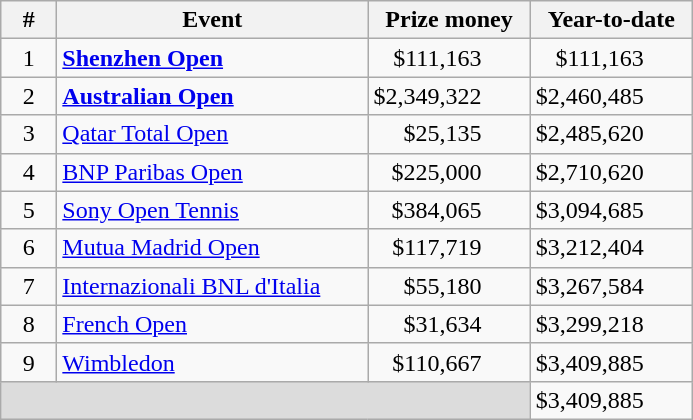<table class="wikitable sortable">
<tr>
<th width=30>#</th>
<th width=200>Event</th>
<th>Prize money</th>
<th>Year-to-date</th>
</tr>
<tr>
<td align=center>1</td>
<td><strong><a href='#'>Shenzhen Open</a></strong></td>
<td style="text-align:right; padding-right:2em;">$111,163</td>
<td style="text-align:right; padding-right:2em;">$111,163</td>
</tr>
<tr>
<td align=center>2</td>
<td><strong><a href='#'>Australian Open</a></strong></td>
<td style="text-align:right; padding-right:2em;">$2,349,322</td>
<td style="text-align:right; padding-right:2em;">$2,460,485</td>
</tr>
<tr>
<td align=center>3</td>
<td><a href='#'>Qatar Total Open</a></td>
<td style="text-align:right; padding-right:2em;">$25,135</td>
<td style="text-align:right; padding-right:2em;">$2,485,620</td>
</tr>
<tr>
<td align=center>4</td>
<td><a href='#'>BNP Paribas Open</a></td>
<td style="text-align:right; padding-right:2em;">$225,000</td>
<td style="text-align:right; padding-right:2em;">$2,710,620</td>
</tr>
<tr>
<td align=center>5</td>
<td><a href='#'>Sony Open Tennis</a></td>
<td style="text-align:right; padding-right:2em;">$384,065</td>
<td style="text-align:right; padding-right:2em;">$3,094,685</td>
</tr>
<tr>
<td align=center>6</td>
<td><a href='#'>Mutua Madrid Open</a></td>
<td style="text-align:right; padding-right:2em;">$117,719</td>
<td style="text-align:right; padding-right:2em;">$3,212,404</td>
</tr>
<tr>
<td align=center>7</td>
<td><a href='#'>Internazionali BNL d'Italia</a></td>
<td style="text-align:right; padding-right:2em;">$55,180</td>
<td style="text-align:right; padding-right:2em;">$3,267,584</td>
</tr>
<tr>
<td align=center>8</td>
<td><a href='#'>French Open</a></td>
<td style="text-align:right; padding-right:2em;">$31,634</td>
<td style="text-align:right; padding-right:2em;">$3,299,218</td>
</tr>
<tr>
<td align=center>9</td>
<td><a href='#'>Wimbledon</a></td>
<td style="text-align:right; padding-right:2em;">$110,667</td>
<td style="text-align:right; padding-right:2em;">$3,409,885</td>
</tr>
<tr class="sortbottom">
<td colspan="3" style="background:#dcdcdc;"></td>
<td style="text-align:right; padding-right:2em;">$3,409,885</td>
</tr>
</table>
